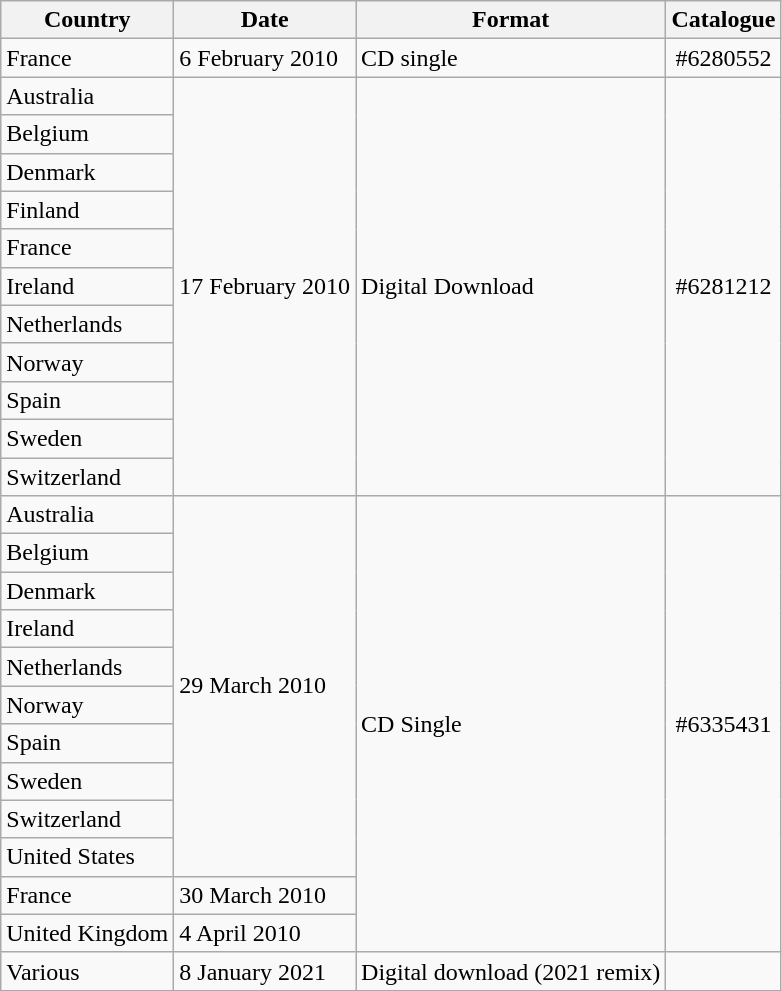<table class="wikitable">
<tr>
<th>Country</th>
<th>Date</th>
<th>Format</th>
<th>Catalogue</th>
</tr>
<tr>
<td>France</td>
<td>6 February 2010</td>
<td>CD single</td>
<td style="text-align:center;">#6280552</td>
</tr>
<tr>
<td>Australia</td>
<td rowspan="11">17 February 2010</td>
<td rowspan="11">Digital Download</td>
<td rowspan="11" style="text-align:center;">#6281212</td>
</tr>
<tr>
<td>Belgium</td>
</tr>
<tr>
<td>Denmark</td>
</tr>
<tr>
<td>Finland</td>
</tr>
<tr>
<td>France</td>
</tr>
<tr>
<td>Ireland</td>
</tr>
<tr>
<td>Netherlands</td>
</tr>
<tr>
<td>Norway</td>
</tr>
<tr>
<td>Spain</td>
</tr>
<tr>
<td>Sweden</td>
</tr>
<tr>
<td>Switzerland</td>
</tr>
<tr>
<td>Australia</td>
<td rowspan="10">29 March 2010</td>
<td rowspan="12">CD Single</td>
<td rowspan="12" style="text-align:center;">#6335431</td>
</tr>
<tr>
<td>Belgium</td>
</tr>
<tr>
<td>Denmark</td>
</tr>
<tr>
<td>Ireland</td>
</tr>
<tr>
<td>Netherlands</td>
</tr>
<tr>
<td>Norway</td>
</tr>
<tr>
<td>Spain</td>
</tr>
<tr>
<td>Sweden</td>
</tr>
<tr>
<td>Switzerland</td>
</tr>
<tr>
<td>United States</td>
</tr>
<tr>
<td>France</td>
<td>30 March 2010</td>
</tr>
<tr>
<td>United Kingdom</td>
<td>4 April 2010</td>
</tr>
<tr>
<td>Various</td>
<td>8 January 2021</td>
<td>Digital download (2021 remix)</td>
<td></td>
</tr>
</table>
